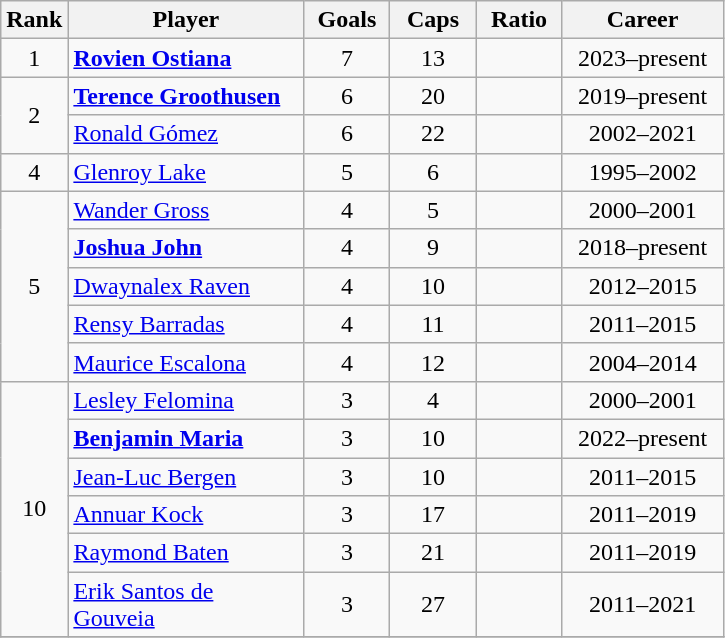<table class="wikitable sortable" style="text-align:center;">
<tr>
<th width=30px>Rank</th>
<th style="width:150px;">Player</th>
<th width=50px>Goals</th>
<th width=50px>Caps</th>
<th width=50px>Ratio</th>
<th style="width:100px;">Career</th>
</tr>
<tr>
<td>1</td>
<td style="text-align: left;"><strong><a href='#'>Rovien Ostiana</a></strong></td>
<td>7</td>
<td>13</td>
<td></td>
<td>2023–present</td>
</tr>
<tr>
<td rowspan=2>2</td>
<td style="text-align: left;"><strong><a href='#'>Terence Groothusen</a></strong></td>
<td>6</td>
<td>20</td>
<td></td>
<td>2019–present</td>
</tr>
<tr>
<td style="text-align: left;"><a href='#'>Ronald Gómez</a></td>
<td>6</td>
<td>22</td>
<td></td>
<td>2002–2021</td>
</tr>
<tr>
<td>4</td>
<td style="text-align: left;"><a href='#'>Glenroy Lake</a></td>
<td>5</td>
<td>6</td>
<td></td>
<td>1995–2002</td>
</tr>
<tr>
<td rowspan=5>5</td>
<td style="text-align: left;"><a href='#'>Wander Gross</a></td>
<td>4</td>
<td>5</td>
<td></td>
<td>2000–2001</td>
</tr>
<tr>
<td style="text-align: left;"><strong><a href='#'>Joshua John</a></strong></td>
<td>4</td>
<td>9</td>
<td></td>
<td>2018–present</td>
</tr>
<tr>
<td style="text-align: left;"><a href='#'>Dwaynalex Raven</a></td>
<td>4</td>
<td>10</td>
<td></td>
<td>2012–2015</td>
</tr>
<tr>
<td style="text-align: left;"><a href='#'>Rensy Barradas</a></td>
<td>4</td>
<td>11</td>
<td></td>
<td>2011–2015</td>
</tr>
<tr>
<td style="text-align: left;"><a href='#'>Maurice Escalona</a></td>
<td>4</td>
<td>12</td>
<td></td>
<td>2004–2014</td>
</tr>
<tr>
<td rowspan=6>10</td>
<td style="text-align: left;"><a href='#'>Lesley Felomina</a></td>
<td>3</td>
<td>4</td>
<td></td>
<td>2000–2001</td>
</tr>
<tr>
<td style="text-align: left;"><strong><a href='#'>Benjamin Maria</a></strong></td>
<td>3</td>
<td>10</td>
<td></td>
<td>2022–present</td>
</tr>
<tr>
<td style="text-align: left;"><a href='#'>Jean-Luc Bergen</a></td>
<td>3</td>
<td>10</td>
<td></td>
<td>2011–2015</td>
</tr>
<tr>
<td style="text-align: left;"><a href='#'>Annuar Kock</a></td>
<td>3</td>
<td>17</td>
<td></td>
<td>2011–2019</td>
</tr>
<tr>
<td style="text-align: left;"><a href='#'>Raymond Baten</a></td>
<td>3</td>
<td>21</td>
<td></td>
<td>2011–2019</td>
</tr>
<tr>
<td style="text-align: left;"><a href='#'>Erik Santos de Gouveia</a></td>
<td>3</td>
<td>27</td>
<td></td>
<td>2011–2021</td>
</tr>
<tr>
</tr>
</table>
